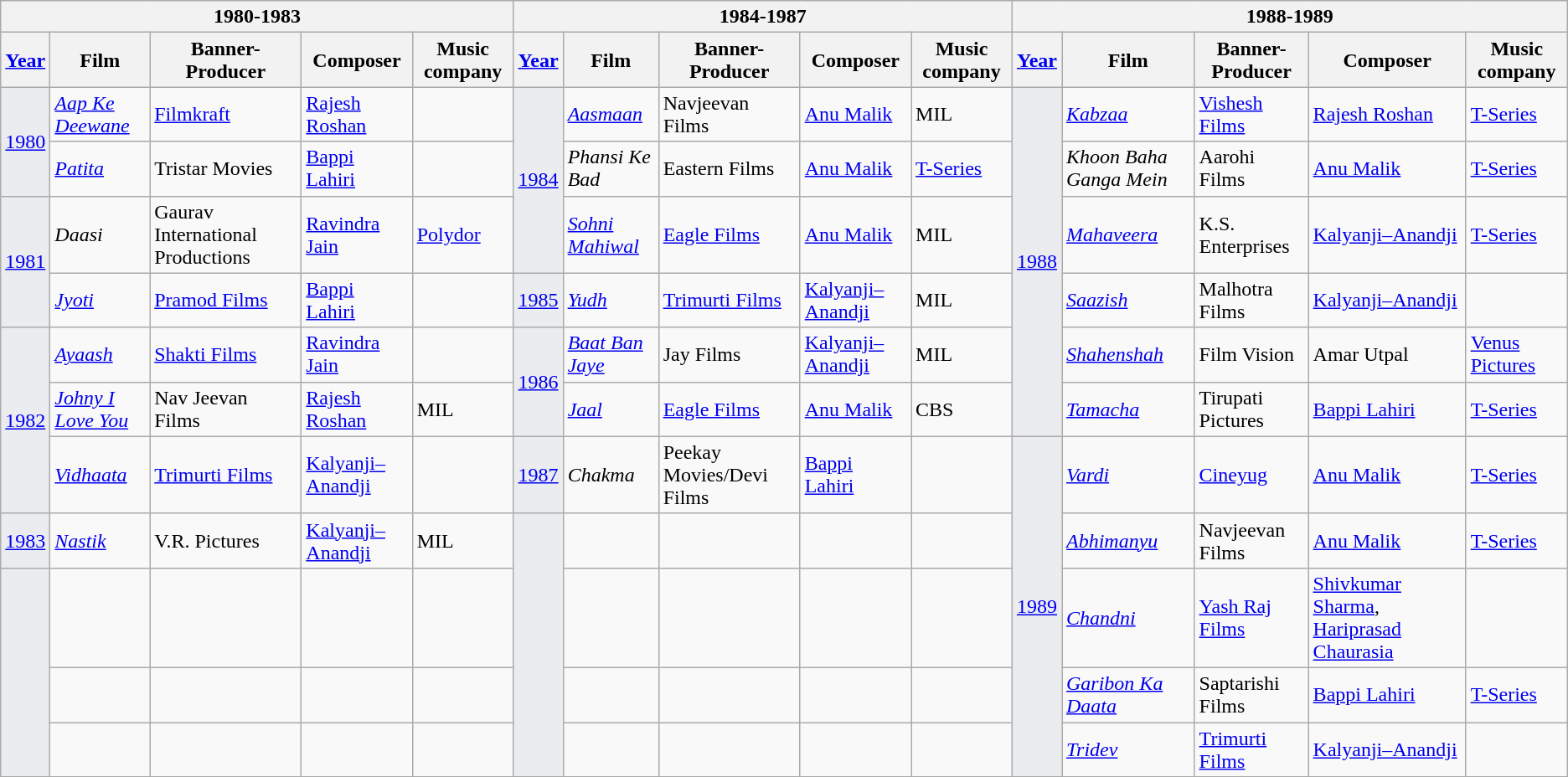<table class="wikitable sortable">
<tr>
<th colspan="5">1980-1983</th>
<th colspan="5">1984-1987</th>
<th colspan="5">1988-1989</th>
</tr>
<tr>
<th style=max-width:2em><a href='#'>Year</a></th>
<th>Film</th>
<th>Banner-Producer</th>
<th>Composer</th>
<th>Music company</th>
<th style=max-width:2em><a href='#'>Year</a></th>
<th>Film</th>
<th>Banner-Producer</th>
<th>Composer</th>
<th>Music company</th>
<th style=max-width:2em><a href='#'>Year</a></th>
<th>Film</th>
<th>Banner-Producer</th>
<th>Composer</th>
<th>Music company</th>
</tr>
<tr>
<td rowspan="2" style="background:#EAECF0; color:black;"><a href='#'>1980</a></td>
<td><em><a href='#'>Aap Ke Deewane</a></em></td>
<td><a href='#'>Filmkraft</a></td>
<td><a href='#'>Rajesh Roshan</a></td>
<td></td>
<td rowspan="3" style="background:#EAECF0; color:black;"><a href='#'>1984</a></td>
<td><em><a href='#'>Aasmaan</a></em></td>
<td>Navjeevan Films</td>
<td><a href='#'>Anu Malik</a></td>
<td>MIL</td>
<td rowspan="6" style="background:#EAECF0; color:black;"><a href='#'>1988</a></td>
<td><em><a href='#'>Kabzaa</a></em></td>
<td><a href='#'>Vishesh Films</a></td>
<td><a href='#'>Rajesh Roshan</a></td>
<td><a href='#'>T-Series</a></td>
</tr>
<tr>
<td><em><a href='#'>Patita</a></em></td>
<td>Tristar Movies</td>
<td><a href='#'>Bappi Lahiri</a></td>
<td></td>
<td><em>Phansi Ke Bad</em></td>
<td>Eastern Films</td>
<td><a href='#'>Anu Malik</a></td>
<td><a href='#'>T-Series</a></td>
<td><em>Khoon Baha Ganga Mein</em></td>
<td>Aarohi Films</td>
<td><a href='#'>Anu Malik</a></td>
<td><a href='#'>T-Series</a></td>
</tr>
<tr>
<td rowspan="2" style="background:#EAECF0; color:black;"><a href='#'>1981</a></td>
<td><em>Daasi</em></td>
<td>Gaurav International Productions</td>
<td><a href='#'>Ravindra Jain</a></td>
<td><a href='#'>Polydor</a></td>
<td><em><a href='#'>Sohni Mahiwal</a></em></td>
<td><a href='#'>Eagle Films</a></td>
<td><a href='#'>Anu Malik</a></td>
<td>MIL</td>
<td><em><a href='#'>Mahaveera</a></em></td>
<td>K.S. Enterprises</td>
<td><a href='#'>Kalyanji–Anandji</a></td>
<td><a href='#'>T-Series</a></td>
</tr>
<tr>
<td><em><a href='#'>Jyoti</a></em></td>
<td><a href='#'>Pramod Films</a></td>
<td><a href='#'>Bappi Lahiri</a></td>
<td></td>
<td style="background:#EAECF0; color:black;"><a href='#'>1985</a></td>
<td><em><a href='#'>Yudh</a></em></td>
<td><a href='#'>Trimurti Films</a></td>
<td><a href='#'>Kalyanji–Anandji</a></td>
<td>MIL</td>
<td><em><a href='#'>Saazish</a></em></td>
<td>Malhotra Films</td>
<td><a href='#'>Kalyanji–Anandji</a></td>
<td></td>
</tr>
<tr>
<td rowspan="3" style="background:#EAECF0; color:black;"><a href='#'>1982</a></td>
<td><em><a href='#'>Ayaash</a></em></td>
<td><a href='#'>Shakti Films</a></td>
<td><a href='#'>Ravindra Jain</a></td>
<td></td>
<td rowspan="2" style="background:#EAECF0; color:black;"><a href='#'>1986</a></td>
<td><em><a href='#'>Baat Ban Jaye</a></em></td>
<td>Jay Films</td>
<td><a href='#'>Kalyanji–Anandji</a></td>
<td>MIL</td>
<td><em><a href='#'>Shahenshah</a></em></td>
<td>Film Vision</td>
<td>Amar Utpal</td>
<td><a href='#'>Venus Pictures</a></td>
</tr>
<tr>
<td><em><a href='#'>Johny I Love You</a></em></td>
<td>Nav Jeevan Films</td>
<td><a href='#'>Rajesh Roshan</a></td>
<td>MIL</td>
<td><em><a href='#'>Jaal</a></em></td>
<td><a href='#'>Eagle Films</a></td>
<td><a href='#'>Anu Malik</a></td>
<td>CBS</td>
<td><em><a href='#'>Tamacha</a></em></td>
<td>Tirupati Pictures</td>
<td><a href='#'>Bappi Lahiri</a></td>
<td><a href='#'>T-Series</a></td>
</tr>
<tr>
<td><em><a href='#'>Vidhaata</a></em></td>
<td><a href='#'>Trimurti Films</a></td>
<td><a href='#'>Kalyanji–Anandji</a></td>
<td></td>
<td style="background:#EAECF0; color:black;"><a href='#'>1987</a></td>
<td><em>Chakma</em></td>
<td>Peekay Movies/Devi Films</td>
<td><a href='#'>Bappi Lahiri</a></td>
<td></td>
<td rowspan="5" style="background:#EAECF0; color:black;"><a href='#'>1989</a></td>
<td><em><a href='#'>Vardi</a></em></td>
<td><a href='#'>Cineyug</a></td>
<td><a href='#'>Anu Malik</a></td>
<td><a href='#'>T-Series</a></td>
</tr>
<tr>
<td style="background:#EAECF0; color:black;"><a href='#'>1983</a></td>
<td><em><a href='#'>Nastik</a></em></td>
<td>V.R. Pictures</td>
<td><a href='#'>Kalyanji–Anandji</a></td>
<td>MIL</td>
<td rowspan="4" style="background:#EAECF0; color:black;"></td>
<td></td>
<td></td>
<td></td>
<td></td>
<td><em><a href='#'>Abhimanyu</a></em></td>
<td>Navjeevan Films</td>
<td><a href='#'>Anu Malik</a></td>
<td><a href='#'>T-Series</a></td>
</tr>
<tr>
<td rowspan="3" style="background:#EAECF0; color:black;"></td>
<td></td>
<td></td>
<td></td>
<td></td>
<td></td>
<td></td>
<td></td>
<td></td>
<td><em><a href='#'>Chandni</a></em></td>
<td><a href='#'>Yash Raj Films</a></td>
<td><a href='#'>Shivkumar Sharma</a>, <a href='#'>Hariprasad Chaurasia</a></td>
<td></td>
</tr>
<tr>
<td></td>
<td></td>
<td></td>
<td></td>
<td></td>
<td></td>
<td></td>
<td></td>
<td><em><a href='#'>Garibon Ka Daata</a></em></td>
<td>Saptarishi Films</td>
<td><a href='#'>Bappi Lahiri</a></td>
<td><a href='#'>T-Series</a></td>
</tr>
<tr>
<td></td>
<td></td>
<td></td>
<td></td>
<td></td>
<td></td>
<td></td>
<td></td>
<td><em><a href='#'>Tridev</a></em></td>
<td><a href='#'>Trimurti Films</a></td>
<td><a href='#'>Kalyanji–Anandji</a></td>
<td></td>
</tr>
<tr>
</tr>
</table>
